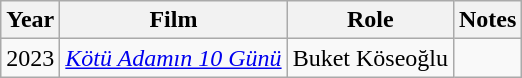<table class="wikitable">
<tr>
<th>Year</th>
<th>Film</th>
<th>Role</th>
<th>Notes</th>
</tr>
<tr>
<td>2023</td>
<td><em><a href='#'>Kötü Adamın 10 Günü</a></em></td>
<td>Buket Köseoğlu</td>
<td></td>
</tr>
</table>
